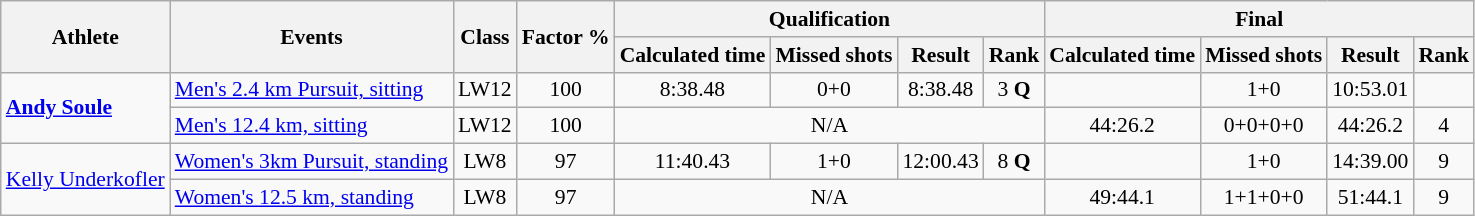<table class="wikitable" style="font-size:90%">
<tr>
<th rowspan="2">Athlete</th>
<th rowspan="2">Events</th>
<th rowspan="2">Class</th>
<th rowspan="2">Factor %</th>
<th colspan="4">Qualification</th>
<th colspan="4">Final</th>
</tr>
<tr>
<th>Calculated time</th>
<th>Missed shots</th>
<th>Result</th>
<th>Rank</th>
<th>Calculated time</th>
<th>Missed shots</th>
<th>Result</th>
<th>Rank</th>
</tr>
<tr>
<td rowspan="2"><strong><a href='#'>Andy Soule</a></strong></td>
<td><a href='#'>Men's 2.4 km Pursuit, sitting</a></td>
<td align="center">LW12</td>
<td align="center">100</td>
<td align="center">8:38.48</td>
<td align="center">0+0</td>
<td align="center">8:38.48</td>
<td align="center">3 <strong>Q</strong></td>
<td align="center"></td>
<td align="center">1+0</td>
<td align="center">10:53.01</td>
<td align="center"></td>
</tr>
<tr>
<td><a href='#'>Men's 12.4 km, sitting</a></td>
<td align="center">LW12</td>
<td align="center">100</td>
<td align="center" colspan="4">N/A</td>
<td align="center">44:26.2</td>
<td align="center">0+0+0+0</td>
<td align="center">44:26.2</td>
<td align="center">4</td>
</tr>
<tr>
<td rowspan="2"><a href='#'>Kelly Underkofler</a></td>
<td><a href='#'>Women's 3km Pursuit, standing</a></td>
<td align="center">LW8</td>
<td align="center">97</td>
<td align="center">11:40.43</td>
<td align="center">1+0</td>
<td align="center">12:00.43</td>
<td align="center">8 <strong>Q</strong></td>
<td align="center"></td>
<td align="center">1+0</td>
<td align="center">14:39.00</td>
<td align="center">9</td>
</tr>
<tr>
<td><a href='#'>Women's 12.5 km, standing</a></td>
<td align="center">LW8</td>
<td align="center">97</td>
<td align="center" colspan="4">N/A</td>
<td align="center">49:44.1</td>
<td align="center">1+1+0+0</td>
<td align="center">51:44.1</td>
<td align="center">9</td>
</tr>
</table>
